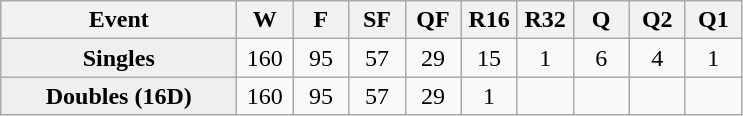<table class="wikitable" style=text-align:center;>
<tr>
<th width=150>Event</th>
<th width=30>W</th>
<th width=30>F</th>
<th width=30>SF</th>
<th width=30>QF</th>
<th width=30>R16</th>
<th width=30>R32</th>
<th width=30>Q</th>
<th width=30>Q2</th>
<th width=30>Q1</th>
</tr>
<tr>
<td style="background:#efefef"><strong>Singles</strong></td>
<td align=center>160</td>
<td>95</td>
<td>57</td>
<td>29</td>
<td>15</td>
<td>1</td>
<td>6</td>
<td>4</td>
<td>1</td>
</tr>
<tr>
<td style="background:#efefef"><strong>Doubles (16D)</strong></td>
<td align=center>160</td>
<td>95</td>
<td>57</td>
<td>29</td>
<td>1</td>
<td></td>
<td></td>
<td></td>
<td></td>
</tr>
</table>
